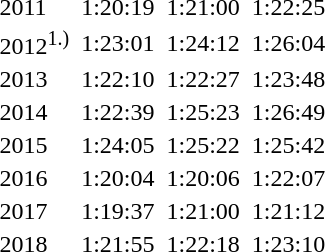<table>
<tr>
<td>2011</td>
<td></td>
<td>1:20:19</td>
<td></td>
<td>1:21:00</td>
<td></td>
<td>1:22:25</td>
</tr>
<tr>
<td>2012<sup>1.)</sup></td>
<td></td>
<td>1:23:01</td>
<td></td>
<td>1:24:12</td>
<td></td>
<td>1:26:04</td>
</tr>
<tr>
<td>2013</td>
<td></td>
<td>1:22:10</td>
<td></td>
<td>1:22:27</td>
<td></td>
<td>1:23:48</td>
</tr>
<tr>
<td>2014</td>
<td></td>
<td>1:22:39</td>
<td></td>
<td>1:25:23</td>
<td></td>
<td>1:26:49</td>
</tr>
<tr>
<td>2015</td>
<td></td>
<td>1:24:05</td>
<td></td>
<td>1:25:22</td>
<td></td>
<td>1:25:42</td>
</tr>
<tr>
<td>2016</td>
<td></td>
<td>1:20:04</td>
<td></td>
<td>1:20:06</td>
<td></td>
<td>1:22:07</td>
</tr>
<tr>
<td>2017</td>
<td></td>
<td>1:19:37</td>
<td></td>
<td>1:21:00</td>
<td></td>
<td>1:21:12</td>
</tr>
<tr>
<td>2018</td>
<td></td>
<td>1:21:55</td>
<td></td>
<td>1:22:18</td>
<td></td>
<td>1:23:10</td>
</tr>
</table>
